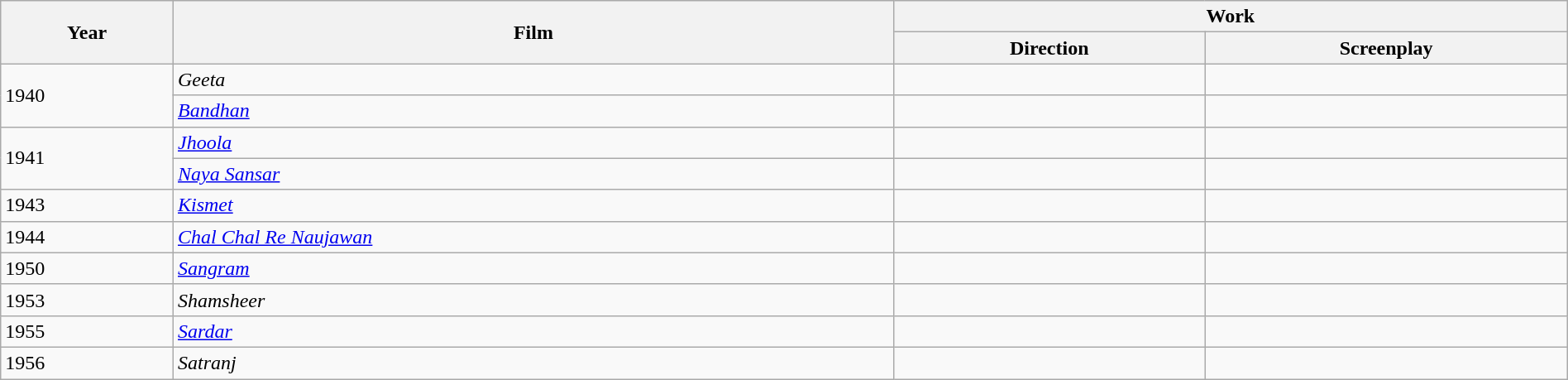<table class="wikitable sortable" style="width:100%;">
<tr>
<th rowspan="2">Year</th>
<th rowspan="2">Film</th>
<th colspan="2">Work</th>
</tr>
<tr>
<th>Direction</th>
<th>Screenplay</th>
</tr>
<tr>
<td rowspan="2">1940</td>
<td><em>Geeta</em></td>
<td></td>
<td></td>
</tr>
<tr>
<td><em><a href='#'>Bandhan</a></em></td>
<td></td>
<td></td>
</tr>
<tr>
<td rowspan="2">1941</td>
<td><em><a href='#'>Jhoola</a></em></td>
<td></td>
<td></td>
</tr>
<tr>
<td><em><a href='#'>Naya Sansar</a></em></td>
<td></td>
<td></td>
</tr>
<tr>
<td>1943</td>
<td><em><a href='#'>Kismet</a></em></td>
<td></td>
<td></td>
</tr>
<tr>
<td>1944</td>
<td><em><a href='#'>Chal Chal Re Naujawan</a></em></td>
<td></td>
<td></td>
</tr>
<tr>
<td>1950</td>
<td><em><a href='#'>Sangram</a></em></td>
<td></td>
<td></td>
</tr>
<tr>
<td>1953</td>
<td><em>Shamsheer </em></td>
<td></td>
<td></td>
</tr>
<tr>
<td>1955</td>
<td><em><a href='#'>Sardar</a></em></td>
<td></td>
<td></td>
</tr>
<tr>
<td>1956</td>
<td><em>Satranj</em></td>
<td></td>
<td></td>
</tr>
</table>
